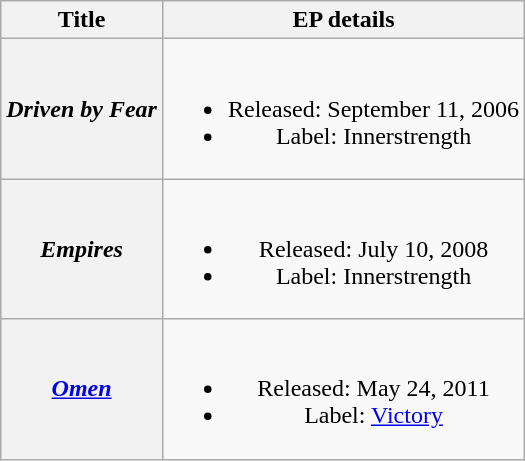<table class="wikitable plainrowheaders"  style="text-align:center;">
<tr>
<th scope="col">Title</th>
<th scope="col">EP details</th>
</tr>
<tr>
<th scope="row"><em>Driven by Fear</em></th>
<td><br><ul><li>Released: September 11, 2006</li><li>Label: Innerstrength</li></ul></td>
</tr>
<tr>
<th scope="row"><em>Empires</em></th>
<td><br><ul><li>Released: July 10, 2008</li><li>Label: Innerstrength</li></ul></td>
</tr>
<tr>
<th scope="row"><em><a href='#'>Omen</a></em></th>
<td><br><ul><li>Released: May 24, 2011</li><li>Label: <a href='#'>Victory</a></li></ul></td>
</tr>
</table>
